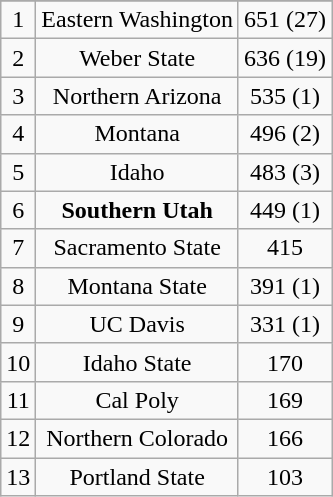<table class="wikitable" style="display: inline-table;">
<tr align="center">
</tr>
<tr align="center">
<td>1</td>
<td>Eastern Washington</td>
<td>651 (27)</td>
</tr>
<tr align="center">
<td>2</td>
<td>Weber State</td>
<td>636 (19)</td>
</tr>
<tr align="center">
<td>3</td>
<td>Northern Arizona</td>
<td>535 (1)</td>
</tr>
<tr align="center">
<td>4</td>
<td>Montana</td>
<td>496 (2)</td>
</tr>
<tr align="center">
<td>5</td>
<td>Idaho</td>
<td>483 (3)</td>
</tr>
<tr align="center">
<td>6</td>
<td><strong>Southern Utah</strong></td>
<td>449 (1)</td>
</tr>
<tr align="center">
<td>7</td>
<td>Sacramento State</td>
<td>415</td>
</tr>
<tr align="center">
<td>8</td>
<td>Montana State</td>
<td>391 (1)</td>
</tr>
<tr align="center">
<td>9</td>
<td>UC Davis</td>
<td>331 (1)</td>
</tr>
<tr align="center">
<td>10</td>
<td>Idaho State</td>
<td>170</td>
</tr>
<tr align="center">
<td>11</td>
<td>Cal Poly</td>
<td>169</td>
</tr>
<tr align="center">
<td>12</td>
<td>Northern Colorado</td>
<td>166</td>
</tr>
<tr align="center">
<td>13</td>
<td>Portland State</td>
<td>103</td>
</tr>
</table>
